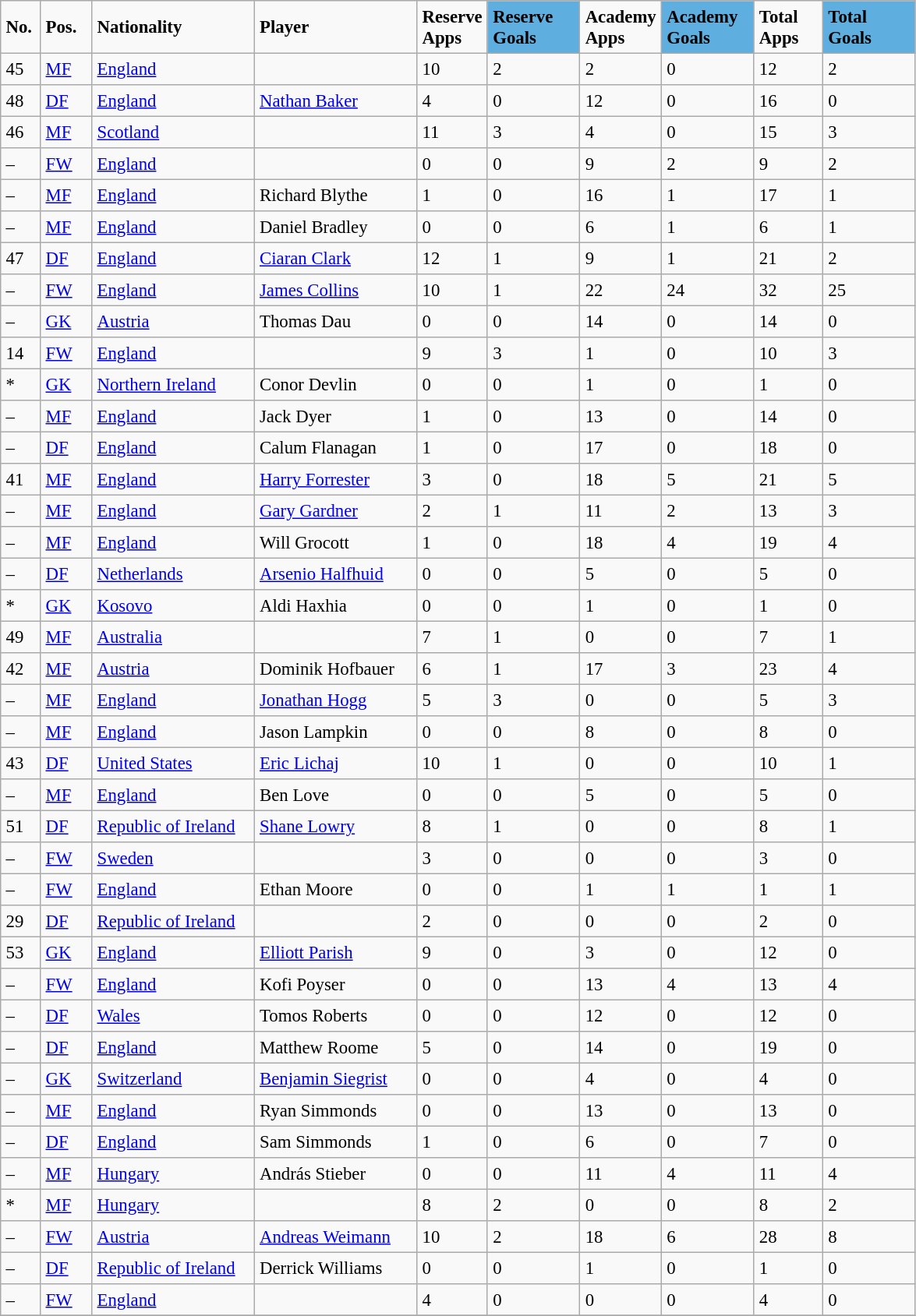<table class="sortable" border="2" cellpadding="4" cellspacing="0" style="text-align:left; margin: 1em 1em 1em 0; background: #f9f9f9; border: 1px #aaa solid; border-collapse: collapse; font-size: 95%;">
<tr>
<th class="sortable" width="25px">No.</th>
<th width="35px">Pos.</th>
<th class="sortable" width="130px">Nationality</th>
<th width="130px">Player</th>
<th width="50px">Reserve Apps</th>
<th width="70px" style="background: #5EAFDF"><span> Reserve Goals</span></th>
<th width="50px">Academy Apps</th>
<th width="70px" style="background: #5EAFDF"><span> Academy Goals</span></th>
<th width="50px">Total Apps</th>
<th width="70px" style="background: #5EAFDF"><span> Total Goals</span></th>
</tr>
<tr>
<td>45</td>
<td><a href='#'>MF</a></td>
<td> <a href='#'>England</a></td>
<td></td>
<td>10</td>
<td>2</td>
<td>2</td>
<td>0</td>
<td>12</td>
<td>2</td>
</tr>
<tr --->
<td>48</td>
<td><a href='#'>DF</a></td>
<td> <a href='#'>England</a></td>
<td><a href='#'>Nathan Baker</a></td>
<td>4</td>
<td>0</td>
<td>12</td>
<td>0</td>
<td>16</td>
<td>0</td>
</tr>
<tr --->
<td>46</td>
<td><a href='#'>MF</a></td>
<td> <a href='#'>Scotland</a></td>
<td></td>
<td>11</td>
<td>3</td>
<td>4</td>
<td>0</td>
<td>15</td>
<td>3</td>
</tr>
<tr --->
<td>–</td>
<td><a href='#'>FW</a></td>
<td> <a href='#'>England</a></td>
<td></td>
<td>0</td>
<td>0</td>
<td>9</td>
<td>2</td>
<td>9</td>
<td>2</td>
</tr>
<tr --->
<td>–</td>
<td><a href='#'>MF</a></td>
<td> <a href='#'>England</a></td>
<td sortname>Richard Blythe</td>
<td>1</td>
<td>0</td>
<td>16</td>
<td>1</td>
<td>17</td>
<td>1</td>
</tr>
<tr --->
<td>–</td>
<td><a href='#'>MF</a></td>
<td> <a href='#'>England</a></td>
<td sortname>Daniel Bradley</td>
<td>0</td>
<td>0</td>
<td>6</td>
<td>1</td>
<td>6</td>
<td>1</td>
</tr>
<tr --->
<td>47</td>
<td><a href='#'>DF</a></td>
<td> <a href='#'>England</a></td>
<td><a href='#'>Ciaran Clark</a></td>
<td>12</td>
<td>1</td>
<td>9</td>
<td>1</td>
<td>21</td>
<td>2</td>
</tr>
<tr --->
<td>–</td>
<td><a href='#'>FW</a></td>
<td> <a href='#'>England</a></td>
<td><a href='#'>James Collins</a></td>
<td>10</td>
<td>1</td>
<td>22</td>
<td>24</td>
<td>32</td>
<td>25</td>
</tr>
<tr --->
<td>–</td>
<td><a href='#'>GK</a></td>
<td> <a href='#'>Austria</a></td>
<td sortname>Thomas Dau</td>
<td>0</td>
<td>0</td>
<td>14</td>
<td>0</td>
<td>14</td>
<td>0</td>
</tr>
<tr --->
<td>14</td>
<td><a href='#'>FW</a></td>
<td> <a href='#'>England</a></td>
<td></td>
<td>9</td>
<td>3</td>
<td>1</td>
<td>0</td>
<td>10</td>
<td>3</td>
</tr>
<tr --->
<td>*</td>
<td><a href='#'>GK</a></td>
<td> <a href='#'>Northern Ireland</a></td>
<td sortname>Conor Devlin</td>
<td>0</td>
<td>0</td>
<td>1</td>
<td>0</td>
<td>1</td>
<td>0</td>
</tr>
<tr --->
<td>–</td>
<td><a href='#'>MF</a></td>
<td> <a href='#'>England</a></td>
<td sortname>Jack Dyer</td>
<td>1</td>
<td>0</td>
<td>13</td>
<td>0</td>
<td>14</td>
<td>0</td>
</tr>
<tr --->
<td>–</td>
<td><a href='#'>DF</a></td>
<td> <a href='#'>England</a></td>
<td sortname>Calum Flanagan</td>
<td>1</td>
<td>0</td>
<td>17</td>
<td>0</td>
<td>18</td>
<td>0</td>
</tr>
<tr --->
<td>41</td>
<td><a href='#'>MF</a></td>
<td> <a href='#'>England</a></td>
<td sortname><a href='#'>Harry Forrester</a></td>
<td>3</td>
<td>0</td>
<td>18</td>
<td>5</td>
<td>21</td>
<td>5</td>
</tr>
<tr --->
<td>–</td>
<td><a href='#'>MF</a></td>
<td> <a href='#'>England</a></td>
<td sortname><a href='#'>Gary Gardner</a></td>
<td>2</td>
<td>1</td>
<td>11</td>
<td>2</td>
<td>13</td>
<td>3</td>
</tr>
<tr --->
<td>–</td>
<td><a href='#'>MF</a></td>
<td> <a href='#'>England</a></td>
<td sortname>Will Grocott</td>
<td>1</td>
<td>0</td>
<td>18</td>
<td>4</td>
<td>19</td>
<td>4</td>
</tr>
<tr --->
<td>–</td>
<td><a href='#'>DF</a></td>
<td> <a href='#'>Netherlands</a></td>
<td><a href='#'>Arsenio Halfhuid</a></td>
<td>0</td>
<td>0</td>
<td>5</td>
<td>0</td>
<td>5</td>
<td>0</td>
</tr>
<tr --->
<td>*</td>
<td><a href='#'>GK</a></td>
<td> <a href='#'>Kosovo</a></td>
<td sortname>Aldi Haxhia</td>
<td>0</td>
<td>0</td>
<td>1</td>
<td>0</td>
<td>1</td>
<td>0</td>
</tr>
<tr --->
<td>49</td>
<td><a href='#'>MF</a></td>
<td> <a href='#'>Australia</a></td>
<td></td>
<td>7</td>
<td>1</td>
<td>0</td>
<td>0</td>
<td>7</td>
<td>1</td>
</tr>
<tr --->
<td>42</td>
<td><a href='#'>MF</a></td>
<td> <a href='#'>Austria</a></td>
<td sortname>Dominik Hofbauer</td>
<td>6</td>
<td>1</td>
<td>17</td>
<td>3</td>
<td>23</td>
<td>4</td>
</tr>
<tr --->
<td>–</td>
<td><a href='#'>MF</a></td>
<td> <a href='#'>England</a></td>
<td><a href='#'>Jonathan Hogg</a></td>
<td>5</td>
<td>3</td>
<td>0</td>
<td>0</td>
<td>5</td>
<td>3</td>
</tr>
<tr --->
<td>–</td>
<td><a href='#'>MF</a></td>
<td> <a href='#'>England</a></td>
<td sortname>Jason Lampkin</td>
<td>0</td>
<td>0</td>
<td>8</td>
<td>0</td>
<td>8</td>
<td>0</td>
</tr>
<tr --->
<td>43</td>
<td><a href='#'>DF</a></td>
<td> <a href='#'>United States</a></td>
<td><a href='#'>Eric Lichaj</a></td>
<td>10</td>
<td>1</td>
<td>0</td>
<td>0</td>
<td>10</td>
<td>1</td>
</tr>
<tr --->
<td>–</td>
<td><a href='#'>MF</a></td>
<td> <a href='#'>England</a></td>
<td sortname>Ben Love</td>
<td>0</td>
<td>0</td>
<td>5</td>
<td>0</td>
<td>5</td>
<td>0</td>
</tr>
<tr --->
<td>51</td>
<td><a href='#'>DF</a></td>
<td> <a href='#'>Republic of Ireland</a></td>
<td><a href='#'>Shane Lowry</a></td>
<td>8</td>
<td>1</td>
<td>0</td>
<td>0</td>
<td>8</td>
<td>1</td>
</tr>
<tr --->
<td>–</td>
<td><a href='#'>FW</a></td>
<td> <a href='#'>Sweden</a></td>
<td></td>
<td>3</td>
<td>0</td>
<td>0</td>
<td>0</td>
<td>3</td>
<td>0</td>
</tr>
<tr --->
<td>–</td>
<td><a href='#'>FW</a></td>
<td> <a href='#'>England</a></td>
<td sortname>Ethan Moore</td>
<td>0</td>
<td>0</td>
<td>1</td>
<td>1</td>
<td>1</td>
<td>1</td>
</tr>
<tr --->
<td>29</td>
<td><a href='#'>DF</a></td>
<td> <a href='#'>Republic of Ireland</a></td>
<td></td>
<td>2</td>
<td>0</td>
<td>0</td>
<td>0</td>
<td>2</td>
<td>0</td>
</tr>
<tr --->
<td>53</td>
<td><a href='#'>GK</a></td>
<td> <a href='#'>England</a></td>
<td sortname><a href='#'>Elliott Parish</a></td>
<td>9</td>
<td>0</td>
<td>3</td>
<td>0</td>
<td>12</td>
<td>0</td>
</tr>
<tr --->
<td>–</td>
<td><a href='#'>FW</a></td>
<td> <a href='#'>England</a></td>
<td sortname>Kofi Poyser</td>
<td>0</td>
<td>0</td>
<td>13</td>
<td>4</td>
<td>13</td>
<td>4</td>
</tr>
<tr --->
<td>–</td>
<td><a href='#'>DF</a></td>
<td> <a href='#'>Wales</a></td>
<td sortname>Tomos Roberts</td>
<td>0</td>
<td>0</td>
<td>12</td>
<td>0</td>
<td>12</td>
<td>0</td>
</tr>
<tr --->
<td>–</td>
<td><a href='#'>DF</a></td>
<td> <a href='#'>England</a></td>
<td sortname>Matthew Roome</td>
<td>5</td>
<td>0</td>
<td>14</td>
<td>0</td>
<td>19</td>
<td>0</td>
</tr>
<tr --->
<td>–</td>
<td><a href='#'>GK</a></td>
<td> <a href='#'>Switzerland</a></td>
<td><a href='#'>Benjamin Siegrist</a></td>
<td>0</td>
<td>0</td>
<td>4</td>
<td>0</td>
<td>4</td>
<td>0</td>
</tr>
<tr --->
<td>–</td>
<td><a href='#'>MF</a></td>
<td> <a href='#'>England</a></td>
<td sortname>Ryan Simmonds</td>
<td>0</td>
<td>0</td>
<td>13</td>
<td>0</td>
<td>13</td>
<td>0</td>
</tr>
<tr --->
<td>–</td>
<td><a href='#'>DF</a></td>
<td> <a href='#'>England</a></td>
<td sortname>Sam Simmonds</td>
<td>1</td>
<td>0</td>
<td>6</td>
<td>0</td>
<td>7</td>
<td>0</td>
</tr>
<tr --->
<td>–</td>
<td><a href='#'>MF</a></td>
<td> <a href='#'>Hungary</a></td>
<td sortname>András Stieber</td>
<td>0</td>
<td>0</td>
<td>11</td>
<td>4</td>
<td>11</td>
<td>4</td>
</tr>
<tr --->
<td>*</td>
<td><a href='#'>MF</a></td>
<td> <a href='#'>Hungary</a></td>
<td></td>
<td>8</td>
<td>2</td>
<td>0</td>
<td>0</td>
<td>8</td>
<td>2</td>
</tr>
<tr --->
<td>–</td>
<td><a href='#'>FW</a></td>
<td> <a href='#'>Austria</a></td>
<td><a href='#'>Andreas Weimann</a></td>
<td>10</td>
<td>2</td>
<td>18</td>
<td>6</td>
<td>28</td>
<td>8</td>
</tr>
<tr --->
<td>–</td>
<td><a href='#'>DF</a></td>
<td> <a href='#'>Republic of Ireland</a></td>
<td sortname>Derrick Williams</td>
<td>0</td>
<td>0</td>
<td>1</td>
<td>0</td>
<td>1</td>
<td>0</td>
</tr>
<tr --->
<td>–</td>
<td><a href='#'>FW</a></td>
<td> <a href='#'>England</a></td>
<td></td>
<td>4</td>
<td>0</td>
<td>0</td>
<td>0</td>
<td>4</td>
<td>0</td>
</tr>
<tr --->
</tr>
</table>
